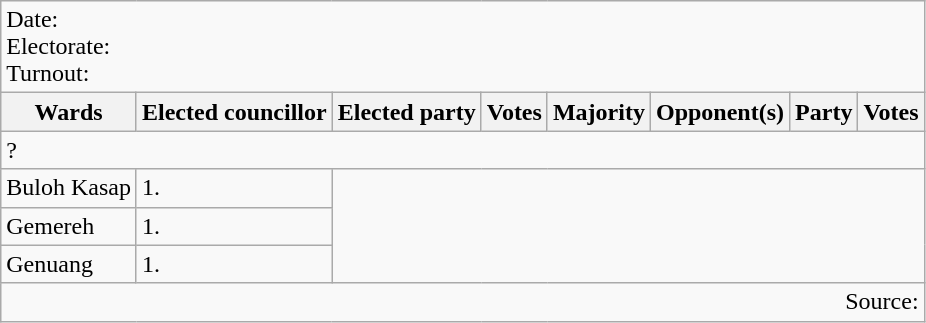<table class=wikitable>
<tr>
<td colspan=8>Date: <br>Electorate: <br>Turnout:</td>
</tr>
<tr>
<th>Wards</th>
<th>Elected councillor</th>
<th>Elected party</th>
<th>Votes</th>
<th>Majority</th>
<th>Opponent(s)</th>
<th>Party</th>
<th>Votes</th>
</tr>
<tr>
<td colspan=8>? </td>
</tr>
<tr>
<td>Buloh Kasap</td>
<td>1.</td>
</tr>
<tr>
<td>Gemereh</td>
<td>1.</td>
</tr>
<tr>
<td>Genuang</td>
<td>1.</td>
</tr>
<tr>
<td colspan=8 align=right>Source:</td>
</tr>
</table>
